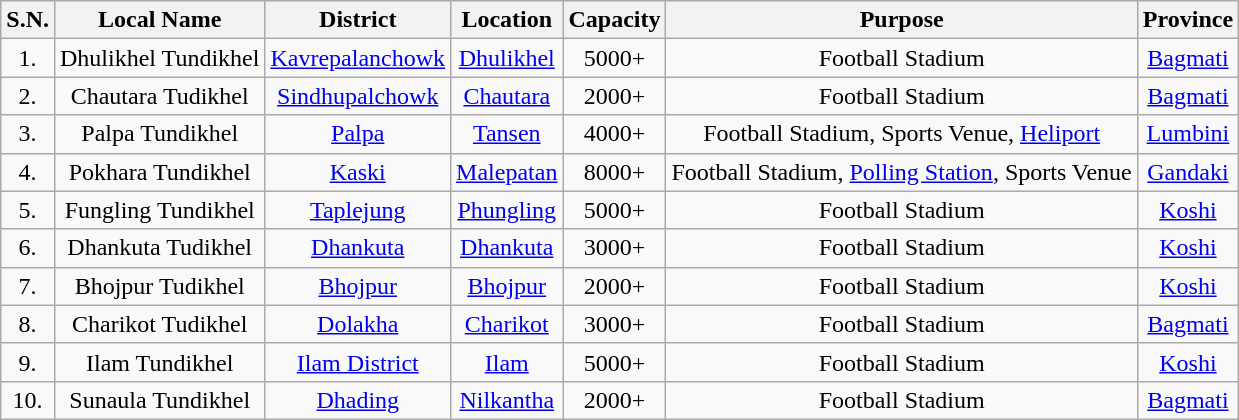<table class="wikitable sortable" style="text-align:center; font-size:100%;">
<tr>
<th>S.N.</th>
<th>Local Name</th>
<th>District</th>
<th>Location</th>
<th>Capacity</th>
<th>Purpose</th>
<th>Province</th>
</tr>
<tr>
<td>1.</td>
<td>Dhulikhel Tundikhel</td>
<td><a href='#'>Kavrepalanchowk</a></td>
<td><a href='#'>Dhulikhel</a></td>
<td>5000+</td>
<td>Football Stadium</td>
<td><a href='#'>Bagmati</a></td>
</tr>
<tr>
<td>2.</td>
<td>Chautara Tudikhel</td>
<td><a href='#'>Sindhupalchowk</a></td>
<td><a href='#'>Chautara</a></td>
<td>2000+</td>
<td>Football Stadium</td>
<td><a href='#'>Bagmati</a></td>
</tr>
<tr>
<td>3.</td>
<td>Palpa Tundikhel</td>
<td><a href='#'>Palpa</a></td>
<td><a href='#'>Tansen</a></td>
<td>4000+</td>
<td>Football Stadium, Sports Venue, <a href='#'>Heliport</a></td>
<td><a href='#'>Lumbini</a></td>
</tr>
<tr>
<td>4.</td>
<td>Pokhara Tundikhel</td>
<td><a href='#'>Kaski</a></td>
<td><a href='#'>Malepatan</a></td>
<td>8000+</td>
<td>Football Stadium, <a href='#'>Polling Station</a>, Sports Venue</td>
<td><a href='#'>Gandaki</a></td>
</tr>
<tr>
<td>5.</td>
<td>Fungling Tundikhel</td>
<td><a href='#'>Taplejung</a></td>
<td><a href='#'>Phungling</a></td>
<td>5000+</td>
<td>Football Stadium</td>
<td><a href='#'>Koshi</a></td>
</tr>
<tr>
<td>6.</td>
<td>Dhankuta Tudikhel</td>
<td><a href='#'>Dhankuta</a></td>
<td><a href='#'>Dhankuta</a></td>
<td>3000+</td>
<td>Football Stadium</td>
<td><a href='#'>Koshi</a></td>
</tr>
<tr>
<td>7.</td>
<td>Bhojpur Tudikhel</td>
<td><a href='#'>Bhojpur</a></td>
<td><a href='#'>Bhojpur</a></td>
<td>2000+</td>
<td>Football Stadium</td>
<td><a href='#'>Koshi</a></td>
</tr>
<tr>
<td>8.</td>
<td>Charikot Tudikhel</td>
<td><a href='#'>Dolakha</a></td>
<td><a href='#'>Charikot</a></td>
<td>3000+</td>
<td>Football Stadium</td>
<td><a href='#'>Bagmati</a></td>
</tr>
<tr>
<td>9.</td>
<td>Ilam Tundikhel</td>
<td><a href='#'>Ilam District</a></td>
<td><a href='#'>Ilam</a></td>
<td>5000+</td>
<td>Football Stadium</td>
<td><a href='#'>Koshi</a></td>
</tr>
<tr>
<td>10.</td>
<td>Sunaula Tundikhel</td>
<td><a href='#'>Dhading</a></td>
<td><a href='#'>Nilkantha</a></td>
<td>2000+</td>
<td>Football Stadium</td>
<td><a href='#'>Bagmati</a></td>
</tr>
</table>
